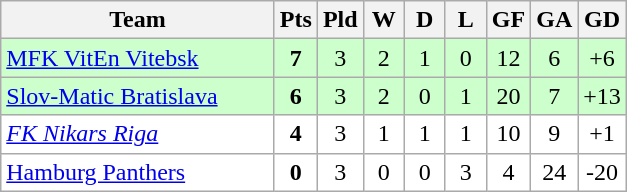<table class="wikitable" style="text-align: center;">
<tr>
<th width="175">Team</th>
<th width="20">Pts</th>
<th width="20">Pld</th>
<th width="20">W</th>
<th width="20">D</th>
<th width="20">L</th>
<th width="20">GF</th>
<th width="20">GA</th>
<th width="20">GD</th>
</tr>
<tr bgcolor=#ccffcc>
<td align="left"> <a href='#'>MFK VitEn Vitebsk</a></td>
<td><strong>7</strong></td>
<td>3</td>
<td>2</td>
<td>1</td>
<td>0</td>
<td>12</td>
<td>6</td>
<td>+6</td>
</tr>
<tr bgcolor=#ccffcc>
<td align="left"> <a href='#'>Slov-Matic Bratislava</a></td>
<td><strong>6</strong></td>
<td>3</td>
<td>2</td>
<td>0</td>
<td>1</td>
<td>20</td>
<td>7</td>
<td>+13</td>
</tr>
<tr bgcolor=ffffff>
<td align="left"> <em><a href='#'>FK Nikars Riga</a></em></td>
<td><strong>4</strong></td>
<td>3</td>
<td>1</td>
<td>1</td>
<td>1</td>
<td>10</td>
<td>9</td>
<td>+1</td>
</tr>
<tr bgcolor=ffffff>
<td align="left"> <a href='#'>Hamburg Panthers</a></td>
<td><strong>0</strong></td>
<td>3</td>
<td>0</td>
<td>0</td>
<td>3</td>
<td>4</td>
<td>24</td>
<td>-20</td>
</tr>
</table>
